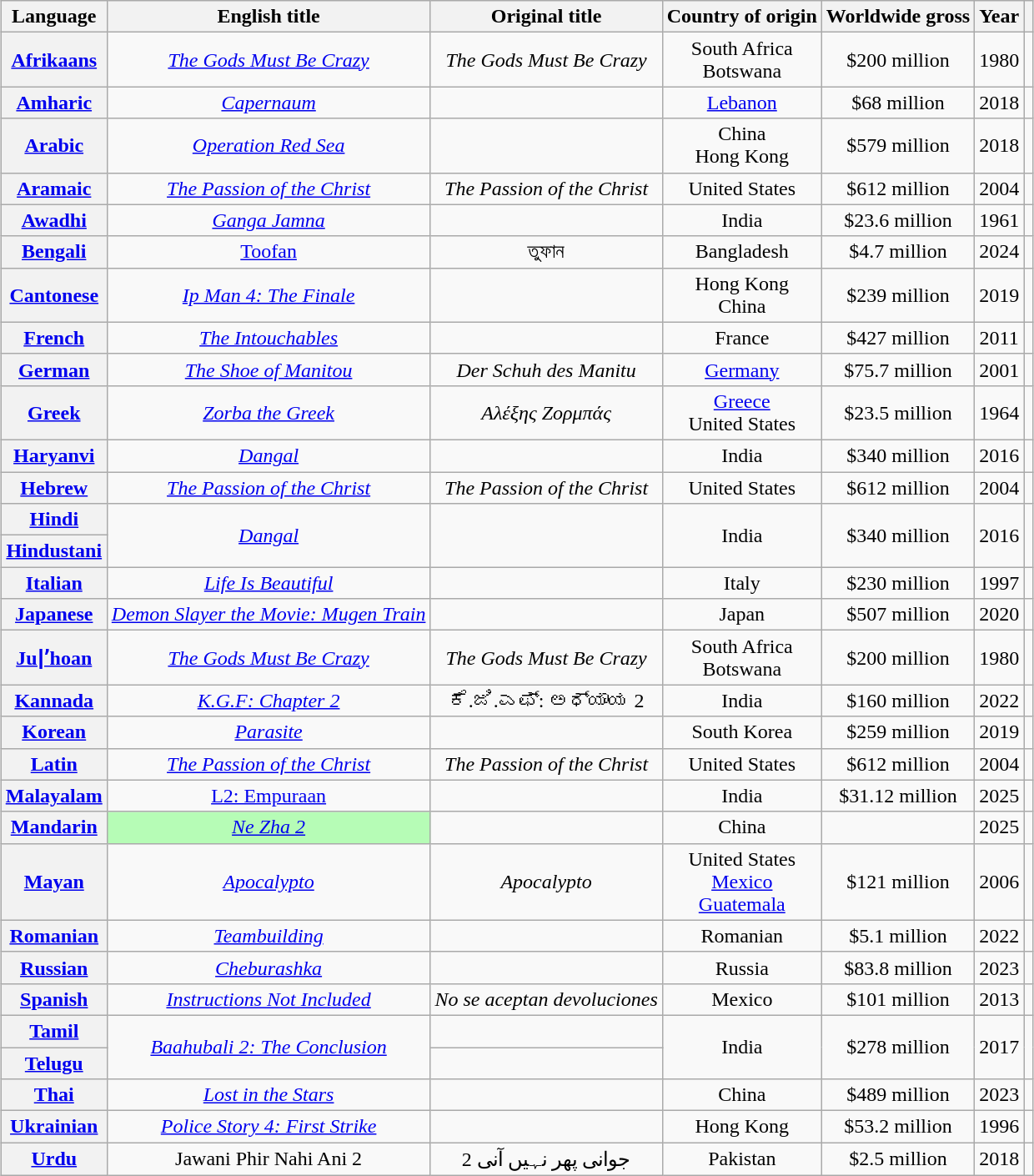<table class="wikitable sortable" style="margin:auto; text-align:center">
<tr>
<th>Language</th>
<th>English title</th>
<th>Original title</th>
<th>Country of origin</th>
<th>Worldwide gross</th>
<th>Year</th>
<th scope="col" class="unsortable"></th>
</tr>
<tr>
<th><a href='#'>Afrikaans</a></th>
<td><em><a href='#'>The Gods Must Be Crazy</a></em></td>
<td><em>The Gods Must Be Crazy</em></td>
<td>South Africa <br> Botswana</td>
<td>$200 million</td>
<td>1980</td>
<td></td>
</tr>
<tr>
<th><a href='#'>Amharic</a></th>
<td><a href='#'><em>Capernaum</em></a></td>
<td></td>
<td><a href='#'>Lebanon</a></td>
<td>$68 million</td>
<td>2018</td>
<td></td>
</tr>
<tr>
<th><a href='#'>Arabic</a></th>
<td><em><a href='#'>Operation Red Sea</a></em></td>
<td></td>
<td>China <br> Hong Kong</td>
<td>$579 million</td>
<td>2018</td>
<td></td>
</tr>
<tr>
<th><a href='#'>Aramaic</a></th>
<td scope="row"><em><a href='#'>The Passion of the Christ</a></em></td>
<td scope="row"><em>The Passion of the Christ</em></td>
<td scope="row">United States</td>
<td scope="row">$612 million</td>
<td scope="row">2004</td>
<td scope="row"></td>
</tr>
<tr>
<th><a href='#'>Awadhi</a></th>
<td><em><a href='#'>Ganga Jamna</a></em></td>
<td> <br> </td>
<td>India</td>
<td>$23.6 million</td>
<td>1961</td>
<td></td>
</tr>
<tr>
<th><a href='#'>Bengali</a></th>
<td><a href='#'>Toofan</a></td>
<td>তুফান</td>
<td>Bangladesh</td>
<td>$4.7 million</td>
<td>2024</td>
<td></td>
</tr>
<tr>
<th><a href='#'>Cantonese</a></th>
<td><em><a href='#'>Ip Man 4: The Finale</a></em></td>
<td></td>
<td>Hong Kong <br> China</td>
<td>$239 million</td>
<td>2019</td>
<td></td>
</tr>
<tr>
<th><a href='#'>French</a></th>
<td><em><a href='#'>The Intouchables</a></em></td>
<td><em></em></td>
<td>France</td>
<td>$427 million</td>
<td>2011</td>
<td></td>
</tr>
<tr>
<th><a href='#'>German</a></th>
<td><em><a href='#'>The Shoe of Manitou</a></em></td>
<td><em>Der Schuh des Manitu</em></td>
<td><a href='#'>Germany</a></td>
<td>$75.7 million</td>
<td>2001</td>
<td></td>
</tr>
<tr>
<th><a href='#'>Greek</a></th>
<td><em><a href='#'>Zorba the Greek</a></em></td>
<td><em>Αλέξης Ζορμπάς</em></td>
<td><a href='#'>Greece</a> <br> United States</td>
<td>$23.5 million</td>
<td>1964</td>
<td></td>
</tr>
<tr>
<th><a href='#'>Haryanvi</a></th>
<td><em><a href='#'>Dangal</a></em></td>
<td></td>
<td>India</td>
<td>$340 million</td>
<td>2016</td>
<td></td>
</tr>
<tr>
<th><a href='#'>Hebrew</a></th>
<td><em><a href='#'>The Passion of the Christ</a></em></td>
<td><em>The Passion of the Christ</em></td>
<td>United States</td>
<td>$612 million</td>
<td>2004</td>
<td></td>
</tr>
<tr>
<th><a href='#'>Hindi</a></th>
<td rowspan="2"><em><a href='#'>Dangal</a></em></td>
<td rowspan="2"></td>
<td rowspan="2">India</td>
<td rowspan="2">$340 million</td>
<td rowspan="2">2016</td>
<td rowspan="2"></td>
</tr>
<tr>
<th><a href='#'>Hindustani</a></th>
</tr>
<tr>
<th><a href='#'>Italian</a></th>
<td><em><a href='#'>Life Is Beautiful</a></em></td>
<td><em></em></td>
<td>Italy</td>
<td>$230 million</td>
<td>1997</td>
<td></td>
</tr>
<tr>
<th><a href='#'>Japanese</a></th>
<td><em><a href='#'>Demon Slayer the Movie: Mugen Train</a></em></td>
<td></td>
<td>Japan</td>
<td>$507 million</td>
<td>2020</td>
<td></td>
</tr>
<tr>
<th><a href='#'>Juǀʼhoan</a></th>
<td><em><a href='#'>The Gods Must Be Crazy</a></em></td>
<td><em>The Gods Must Be Crazy</em></td>
<td>South Africa <br> Botswana</td>
<td>$200 million</td>
<td>1980</td>
<td></td>
</tr>
<tr>
<th><a href='#'>Kannada</a></th>
<td><em><a href='#'>K.G.F: Chapter 2</a></em></td>
<td>ಕೆ.ಜಿ.ಎಫ್: ಅಧ್ಯಾಯ 2</td>
<td>India</td>
<td>$160 million</td>
<td>2022</td>
<td></td>
</tr>
<tr>
<th><a href='#'>Korean</a></th>
<td><em><a href='#'>Parasite</a></em></td>
<td></td>
<td>South Korea</td>
<td>$259 million</td>
<td>2019</td>
<td></td>
</tr>
<tr>
<th><a href='#'>Latin</a></th>
<td><em><a href='#'>The Passion of the Christ</a></em></td>
<td><em>The Passion of the Christ</em></td>
<td>United States</td>
<td>$612 million</td>
<td>2004</td>
<td></td>
</tr>
<tr>
<th><a href='#'>Malayalam</a></th>
<td><em><a href='#'></em>L2: Empuraan<em></a></em></td>
<td></td>
<td>India</td>
<td>$31.12 million</td>
<td style="text-align:center;">2025</td>
<td></td>
</tr>
<tr>
<th><a href='#'>Mandarin</a></th>
<td style="background:#b6fcb6;"><em><a href='#'>Ne Zha 2</a></em> </td>
<td></td>
<td>China</td>
<td></td>
<td style="text-align:center;">2025</td>
<td></td>
</tr>
<tr>
<th><a href='#'>Mayan</a></th>
<td><em><a href='#'>Apocalypto</a></em></td>
<td><em>Apocalypto</em></td>
<td>United States <br> <a href='#'>Mexico</a> <br> <a href='#'>Guatemala</a></td>
<td>$121 million</td>
<td>2006</td>
<td></td>
</tr>
<tr>
<th><a href='#'>Romanian</a></th>
<td><a href='#'><em>Teambuilding</em></a></td>
<td></td>
<td>Romanian</td>
<td>$5.1 million</td>
<td>2022</td>
<td></td>
</tr>
<tr>
<th><a href='#'>Russian</a></th>
<td><a href='#'><em>Cheburashka</em></a></td>
<td></td>
<td>Russia</td>
<td>$83.8 million</td>
<td>2023</td>
<td></td>
</tr>
<tr>
<th><a href='#'>Spanish</a></th>
<td><em><a href='#'>Instructions Not Included</a></em></td>
<td><em>No se aceptan devoluciones</em></td>
<td>Mexico</td>
<td>$101 million</td>
<td>2013</td>
<td></td>
</tr>
<tr>
<th><a href='#'>Tamil</a></th>
<td rowspan="2"><em><a href='#'>Baahubali 2: The Conclusion</a></em></td>
<td></td>
<td rowspan="2">India</td>
<td rowspan="2">$278 million</td>
<td rowspan="2">2017</td>
<td rowspan="2"></td>
</tr>
<tr>
<th><a href='#'>Telugu</a></th>
<td></td>
</tr>
<tr>
<th><a href='#'>Thai</a></th>
<td><em><a href='#'>Lost in the Stars</a></em></td>
<td></td>
<td>China</td>
<td>$489 million</td>
<td>2023</td>
<td></td>
</tr>
<tr>
<th><a href='#'>Ukrainian</a></th>
<td><em><a href='#'>Police Story 4: First Strike</a></em></td>
<td></td>
<td>Hong Kong</td>
<td>$53.2 million</td>
<td>1996</td>
<td></td>
</tr>
<tr>
<th><a href='#'>Urdu</a></th>
<td>Jawani Phir Nahi Ani 2</td>
<td>جوانی پھر نہیں آنی 2 <br></td>
<td>Pakistan</td>
<td>$2.5 million</td>
<td>2018</td>
<td></td>
</tr>
</table>
